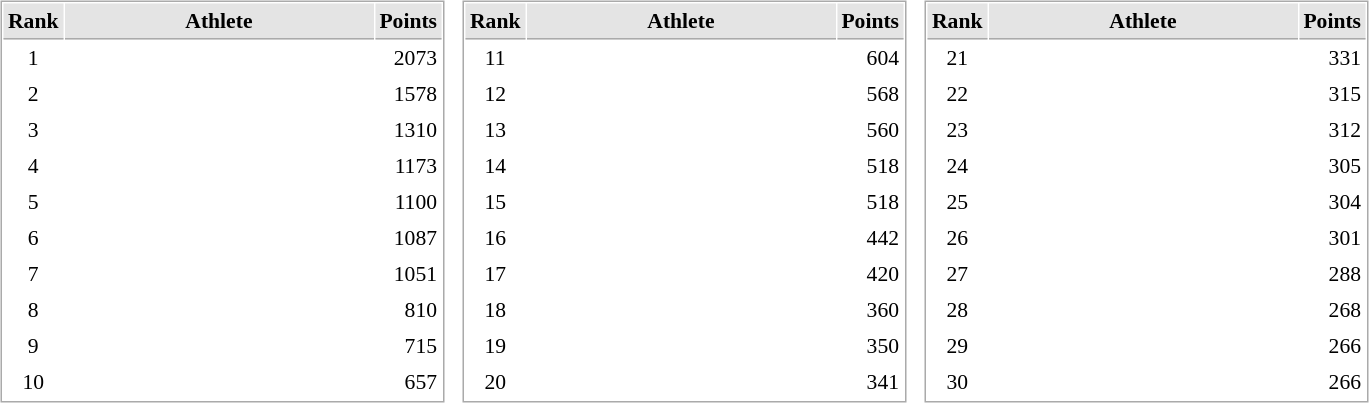<table border="0" cellspacing="10">
<tr>
<td><br><table cellspacing="1" cellpadding="3" style="border:1px solid #AAAAAA;font-size:90%">
<tr bgcolor="#E4E4E4">
<th style="border-bottom:1px solid #AAAAAA" width=10>Rank</th>
<th style="border-bottom:1px solid #AAAAAA" width=200>Athlete</th>
<th style="border-bottom:1px solid #AAAAAA" width=20 align=right>Points</th>
</tr>
<tr align="center">
<td>1</td>
<td align="left"><strong></strong></td>
<td align=right>2073</td>
</tr>
<tr align="center">
<td>2</td>
<td align="left"></td>
<td align=right>1578</td>
</tr>
<tr align="center">
<td>3</td>
<td align="left"></td>
<td align=right>1310</td>
</tr>
<tr align="center">
<td>4</td>
<td align="left"></td>
<td align=right>1173</td>
</tr>
<tr align="center">
<td>5</td>
<td align="left"></td>
<td align=right>1100</td>
</tr>
<tr align="center">
<td>6</td>
<td align="left"></td>
<td align=right>1087</td>
</tr>
<tr align="center">
<td>7</td>
<td align="left"></td>
<td align=right>1051</td>
</tr>
<tr align="center">
<td>8</td>
<td align="left"></td>
<td align=right>810</td>
</tr>
<tr align="center">
<td>9</td>
<td align="left"></td>
<td align=right>715</td>
</tr>
<tr align="center">
<td>10</td>
<td align="left"></td>
<td align=right>657</td>
</tr>
</table>
</td>
<td><br><table cellspacing="1" cellpadding="3" style="border:1px solid #AAAAAA;font-size:90%">
<tr bgcolor="#E4E4E4">
<th style="border-bottom:1px solid #AAAAAA" width=10>Rank</th>
<th style="border-bottom:1px solid #AAAAAA" width=200>Athlete</th>
<th style="border-bottom:1px solid #AAAAAA" width=20 align=right>Points</th>
</tr>
<tr align="center">
<td>11</td>
<td align="left"></td>
<td align=right>604</td>
</tr>
<tr align="center">
<td>12</td>
<td align="left"></td>
<td align=right>568</td>
</tr>
<tr align="center">
<td>13</td>
<td align="left"></td>
<td align=right>560</td>
</tr>
<tr align="center">
<td>14</td>
<td align="left"></td>
<td align=right>518</td>
</tr>
<tr align="center">
<td>15</td>
<td align="left"></td>
<td align=right>518</td>
</tr>
<tr align="center">
<td>16</td>
<td align="left"></td>
<td align=right>442</td>
</tr>
<tr align="center">
<td>17</td>
<td align="left"></td>
<td align=right>420</td>
</tr>
<tr align="center">
<td>18</td>
<td align="left"></td>
<td align=right>360</td>
</tr>
<tr align="center">
<td>19</td>
<td align="left"></td>
<td align=right>350</td>
</tr>
<tr align="center">
<td>20</td>
<td align="left"></td>
<td align=right>341</td>
</tr>
</table>
</td>
<td><br><table cellspacing="1" cellpadding="3" style="border:1px solid #AAAAAA;font-size:90%">
<tr bgcolor="#E4E4E4">
<th style="border-bottom:1px solid #AAAAAA" width=10>Rank</th>
<th style="border-bottom:1px solid #AAAAAA" width=200>Athlete</th>
<th style="border-bottom:1px solid #AAAAAA" width=20 align=right>Points</th>
</tr>
<tr align="center">
<td>21</td>
<td align="left"></td>
<td align=right>331</td>
</tr>
<tr align="center">
<td>22</td>
<td align="left"></td>
<td align=right>315</td>
</tr>
<tr align="center">
<td>23</td>
<td align="left"></td>
<td align=right>312</td>
</tr>
<tr align="center">
<td>24</td>
<td align="left"></td>
<td align=right>305</td>
</tr>
<tr align="center">
<td>25</td>
<td align="left"></td>
<td align=right>304</td>
</tr>
<tr align="center">
<td>26</td>
<td align="left"></td>
<td align=right>301</td>
</tr>
<tr align="center">
<td>27</td>
<td align="left"></td>
<td align=right>288</td>
</tr>
<tr align="center">
<td>28</td>
<td align="left"></td>
<td align=right>268</td>
</tr>
<tr align="center">
<td>29</td>
<td align="left"></td>
<td align=right>266</td>
</tr>
<tr align="center">
<td>30</td>
<td align="left"></td>
<td align=right>266</td>
</tr>
</table>
</td>
</tr>
</table>
